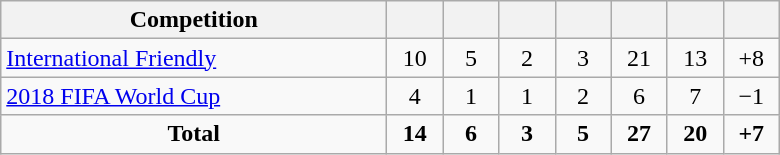<table class="wikitable" style="text-align: center;">
<tr>
<th width=250>Competition</th>
<th width=30></th>
<th width=30></th>
<th width=30></th>
<th width=30></th>
<th width=30></th>
<th width=30></th>
<th width=30></th>
</tr>
<tr>
<td align=left><a href='#'>International Friendly</a></td>
<td>10</td>
<td>5</td>
<td>2</td>
<td>3</td>
<td>21</td>
<td>13</td>
<td>+8</td>
</tr>
<tr>
<td align=left><a href='#'>2018 FIFA World Cup</a></td>
<td>4</td>
<td>1</td>
<td>1</td>
<td>2</td>
<td>6</td>
<td>7</td>
<td>−1</td>
</tr>
<tr>
<td><strong>Total</strong></td>
<td><strong>14</strong></td>
<td><strong>6</strong></td>
<td><strong>3</strong></td>
<td><strong>5</strong></td>
<td><strong>27</strong></td>
<td><strong>20</strong></td>
<td><strong>+7</strong></td>
</tr>
</table>
